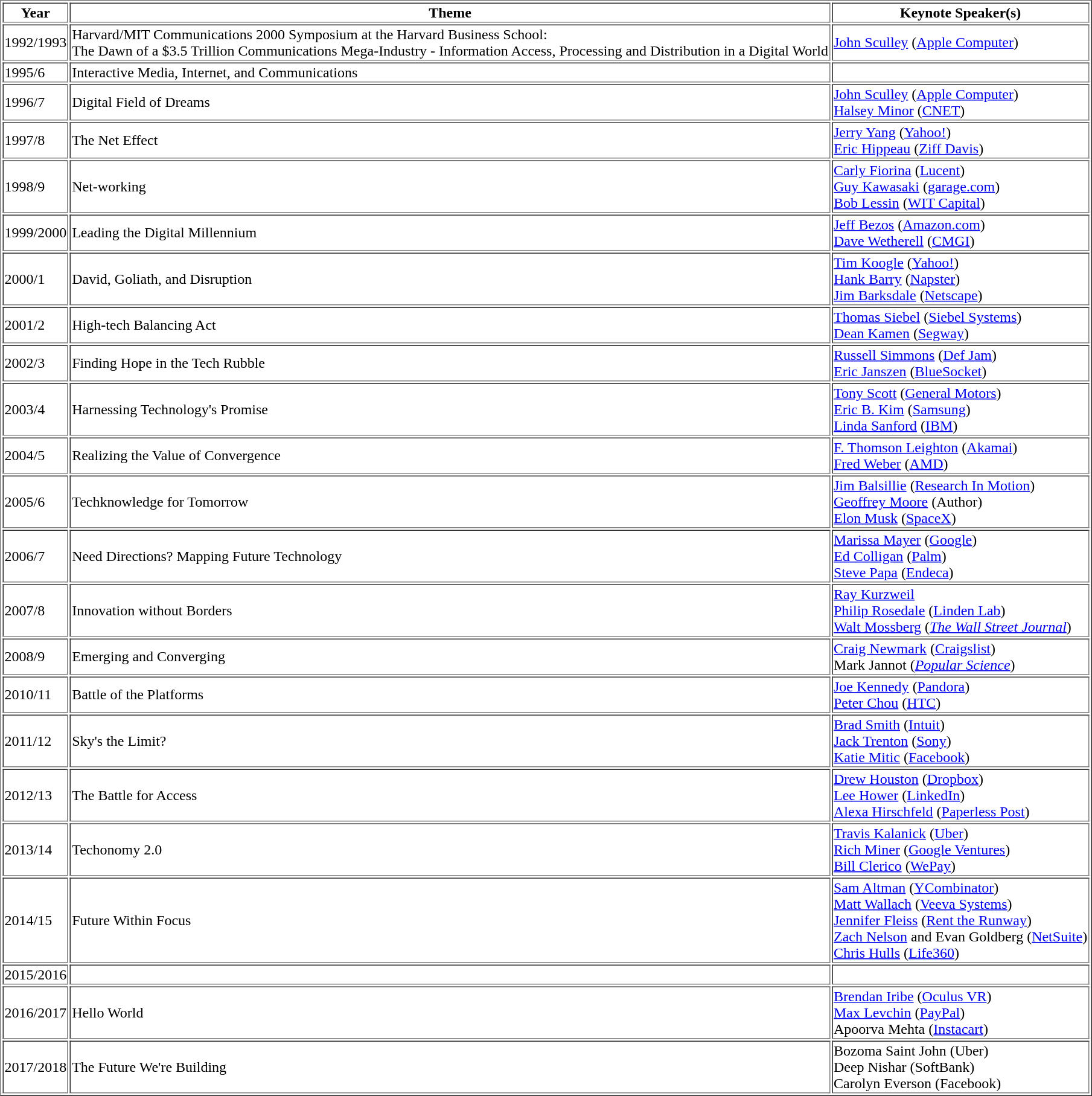<table border="1">
<tr>
<th>Year</th>
<th>Theme</th>
<th>Keynote Speaker(s)</th>
</tr>
<tr>
<td>1992/1993</td>
<td>Harvard/MIT Communications 2000 Symposium at the Harvard Business School:<br>The Dawn of a $3.5 Trillion Communications Mega-Industry - 
Information Access, Processing and Distribution 
in a Digital World</td>
<td><a href='#'>John Sculley</a>  (<a href='#'>Apple Computer</a>)</td>
</tr>
<tr>
<td>1995/6</td>
<td>Interactive Media, Internet, and Communications</td>
<td> </td>
</tr>
<tr>
<td>1996/7</td>
<td>Digital Field of Dreams</td>
<td><a href='#'>John Sculley</a> (<a href='#'>Apple Computer</a>)<br><a href='#'>Halsey Minor</a> (<a href='#'>CNET</a>)</td>
</tr>
<tr>
<td>1997/8</td>
<td>The Net Effect</td>
<td><a href='#'>Jerry Yang</a> (<a href='#'>Yahoo!</a>)<br><a href='#'>Eric Hippeau</a> (<a href='#'>Ziff Davis</a>)</td>
</tr>
<tr>
<td>1998/9</td>
<td>Net-working</td>
<td><a href='#'>Carly Fiorina</a> (<a href='#'>Lucent</a>)<br><a href='#'>Guy Kawasaki</a> (<a href='#'>garage.com</a>)<br><a href='#'>Bob Lessin</a> (<a href='#'>WIT Capital</a>)</td>
</tr>
<tr>
<td>1999/2000</td>
<td>Leading the Digital Millennium</td>
<td><a href='#'>Jeff Bezos</a> (<a href='#'>Amazon.com</a>)<br><a href='#'>Dave Wetherell</a> (<a href='#'>CMGI</a>)</td>
</tr>
<tr>
<td>2000/1</td>
<td>David, Goliath, and Disruption</td>
<td><a href='#'>Tim Koogle</a> (<a href='#'>Yahoo!</a>)<br><a href='#'>Hank Barry</a> (<a href='#'>Napster</a>)<br><a href='#'>Jim Barksdale</a> (<a href='#'>Netscape</a>)</td>
</tr>
<tr>
<td>2001/2</td>
<td>High-tech Balancing Act</td>
<td><a href='#'>Thomas Siebel</a> (<a href='#'>Siebel Systems</a>)<br><a href='#'>Dean Kamen</a> (<a href='#'>Segway</a>)</td>
</tr>
<tr>
<td>2002/3</td>
<td>Finding Hope in the Tech Rubble</td>
<td><a href='#'>Russell Simmons</a> (<a href='#'>Def Jam</a>)<br><a href='#'>Eric Janszen</a> (<a href='#'>BlueSocket</a>)</td>
</tr>
<tr>
<td>2003/4</td>
<td>Harnessing Technology's Promise</td>
<td><a href='#'>Tony Scott</a> (<a href='#'>General Motors</a>)<br><a href='#'>Eric B. Kim</a> (<a href='#'>Samsung</a>)<br><a href='#'>Linda Sanford</a> (<a href='#'>IBM</a>)</td>
</tr>
<tr>
<td>2004/5</td>
<td>Realizing the Value of Convergence</td>
<td><a href='#'>F. Thomson Leighton</a> (<a href='#'>Akamai</a>)<br><a href='#'>Fred Weber</a> (<a href='#'>AMD</a>)</td>
</tr>
<tr>
<td>2005/6</td>
<td>Techknowledge for Tomorrow</td>
<td><a href='#'>Jim Balsillie</a> (<a href='#'>Research In Motion</a>)<br><a href='#'>Geoffrey Moore</a> (Author)<br><a href='#'>Elon Musk</a> (<a href='#'>SpaceX</a>)</td>
</tr>
<tr>
<td>2006/7</td>
<td>Need Directions? Mapping Future Technology</td>
<td><a href='#'>Marissa Mayer</a> (<a href='#'>Google</a>)<br><a href='#'>Ed Colligan</a> (<a href='#'>Palm</a>)<br><a href='#'>Steve Papa</a> (<a href='#'>Endeca</a>)</td>
</tr>
<tr>
<td>2007/8</td>
<td>Innovation without Borders</td>
<td><a href='#'>Ray Kurzweil</a><br><a href='#'>Philip Rosedale</a> (<a href='#'>Linden Lab</a>)<br><a href='#'>Walt Mossberg</a> (<em><a href='#'>The Wall Street Journal</a></em>)</td>
</tr>
<tr>
<td>2008/9</td>
<td>Emerging and Converging</td>
<td><a href='#'>Craig Newmark</a> (<a href='#'>Craigslist</a>)<br>Mark Jannot (<em><a href='#'>Popular Science</a></em>)</td>
</tr>
<tr>
<td>2010/11</td>
<td>Battle of the Platforms</td>
<td><a href='#'>Joe Kennedy</a> (<a href='#'>Pandora</a>)<br><a href='#'>Peter Chou</a> (<a href='#'>HTC</a>)</td>
</tr>
<tr>
<td>2011/12</td>
<td>Sky's the Limit?</td>
<td><a href='#'>Brad Smith</a> (<a href='#'>Intuit</a>)<br><a href='#'>Jack Trenton</a> (<a href='#'>Sony</a>)<br><a href='#'>Katie Mitic</a> (<a href='#'>Facebook</a>)</td>
</tr>
<tr>
<td>2012/13</td>
<td>The Battle for Access</td>
<td><a href='#'>Drew Houston</a> (<a href='#'>Dropbox</a>)<br><a href='#'>Lee Hower</a> (<a href='#'>LinkedIn</a>)<br><a href='#'>Alexa Hirschfeld</a> (<a href='#'>Paperless Post</a>)</td>
</tr>
<tr>
<td>2013/14</td>
<td>Techonomy 2.0</td>
<td><a href='#'>Travis Kalanick</a> (<a href='#'>Uber</a>)<br><a href='#'>Rich Miner</a> (<a href='#'>Google Ventures</a>)<br><a href='#'>Bill Clerico</a> (<a href='#'>WePay</a>)</td>
</tr>
<tr>
<td>2014/15</td>
<td>Future Within Focus</td>
<td><a href='#'>Sam Altman</a> (<a href='#'>YCombinator</a>)<br><a href='#'>Matt Wallach</a> (<a href='#'>Veeva Systems</a>)<br><a href='#'>Jennifer Fleiss</a> (<a href='#'>Rent the Runway</a>)<br><a href='#'>Zach Nelson</a> and Evan Goldberg (<a href='#'>NetSuite</a>)<br><a href='#'>Chris Hulls</a> (<a href='#'>Life360</a>)</td>
</tr>
<tr>
<td>2015/2016</td>
<td></td>
<td></td>
</tr>
<tr>
<td>2016/2017</td>
<td>Hello World</td>
<td><a href='#'>Brendan Iribe</a> (<a href='#'>Oculus VR</a>)<br><a href='#'>Max Levchin</a> (<a href='#'>PayPal</a>)<br>Apoorva Mehta (<a href='#'>Instacart</a>)</td>
</tr>
<tr>
<td>2017/2018</td>
<td>The Future We're Building</td>
<td>Bozoma Saint John (Uber)<br>Deep Nishar (SoftBank)<br>Carolyn Everson (Facebook)</td>
</tr>
</table>
